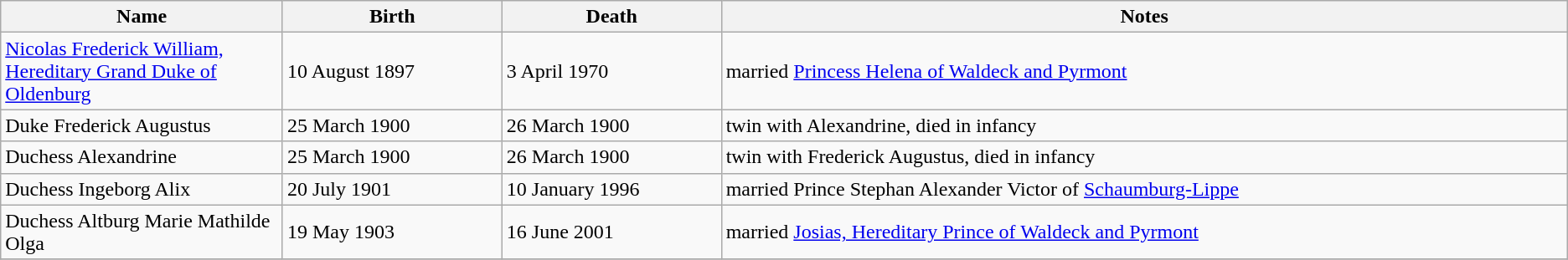<table class="wikitable sortable">
<tr>
<th width="18%">Name</th>
<th width="14%">Birth</th>
<th width="14%">Death</th>
<th width="62%">Notes</th>
</tr>
<tr>
<td><a href='#'>Nicolas Frederick William, Hereditary Grand Duke of Oldenburg</a></td>
<td>10 August 1897</td>
<td>3 April 1970</td>
<td>married <a href='#'>Princess Helena of Waldeck and Pyrmont</a></td>
</tr>
<tr>
<td>Duke Frederick Augustus</td>
<td>25 March 1900</td>
<td>26 March 1900</td>
<td>twin with Alexandrine, died in infancy</td>
</tr>
<tr>
<td>Duchess Alexandrine</td>
<td>25 March 1900</td>
<td>26 March 1900</td>
<td>twin with Frederick Augustus, died in infancy</td>
</tr>
<tr>
<td>Duchess Ingeborg Alix</td>
<td>20 July 1901</td>
<td>10 January 1996</td>
<td>married Prince Stephan Alexander Victor of <a href='#'>Schaumburg-Lippe</a></td>
</tr>
<tr>
<td>Duchess Altburg Marie Mathilde Olga</td>
<td>19 May 1903</td>
<td>16 June 2001</td>
<td>married <a href='#'>Josias, Hereditary Prince of Waldeck and Pyrmont</a></td>
</tr>
<tr>
</tr>
</table>
